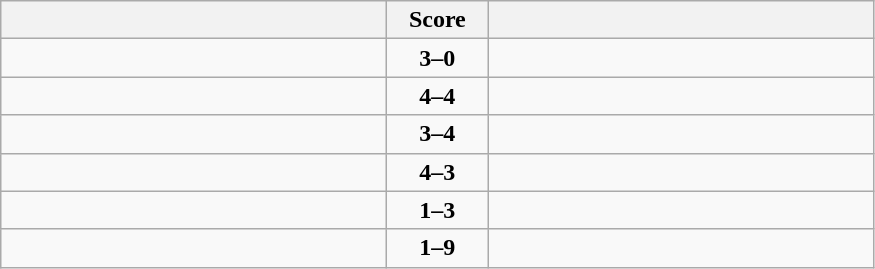<table class="wikitable" style="text-align: center; font-size:100% ">
<tr>
<th align="right" width="250"></th>
<th width="60">Score</th>
<th align="left" width="250"></th>
</tr>
<tr>
<td align=left><strong></strong></td>
<td align=center><strong>3–0</strong></td>
<td align=left></td>
</tr>
<tr>
<td align=left></td>
<td align=center><strong>4–4</strong></td>
<td align=left></td>
</tr>
<tr>
<td align=left></td>
<td align=center><strong>3–4</strong></td>
<td align=left><strong></strong></td>
</tr>
<tr>
<td align=left><strong></strong></td>
<td align=center><strong>4–3</strong></td>
<td align=left></td>
</tr>
<tr>
<td align=left></td>
<td align=center><strong>1–3</strong></td>
<td align=left><strong></strong></td>
</tr>
<tr>
<td align=left></td>
<td align=center><strong>1–9</strong></td>
<td align=left><strong></strong></td>
</tr>
</table>
